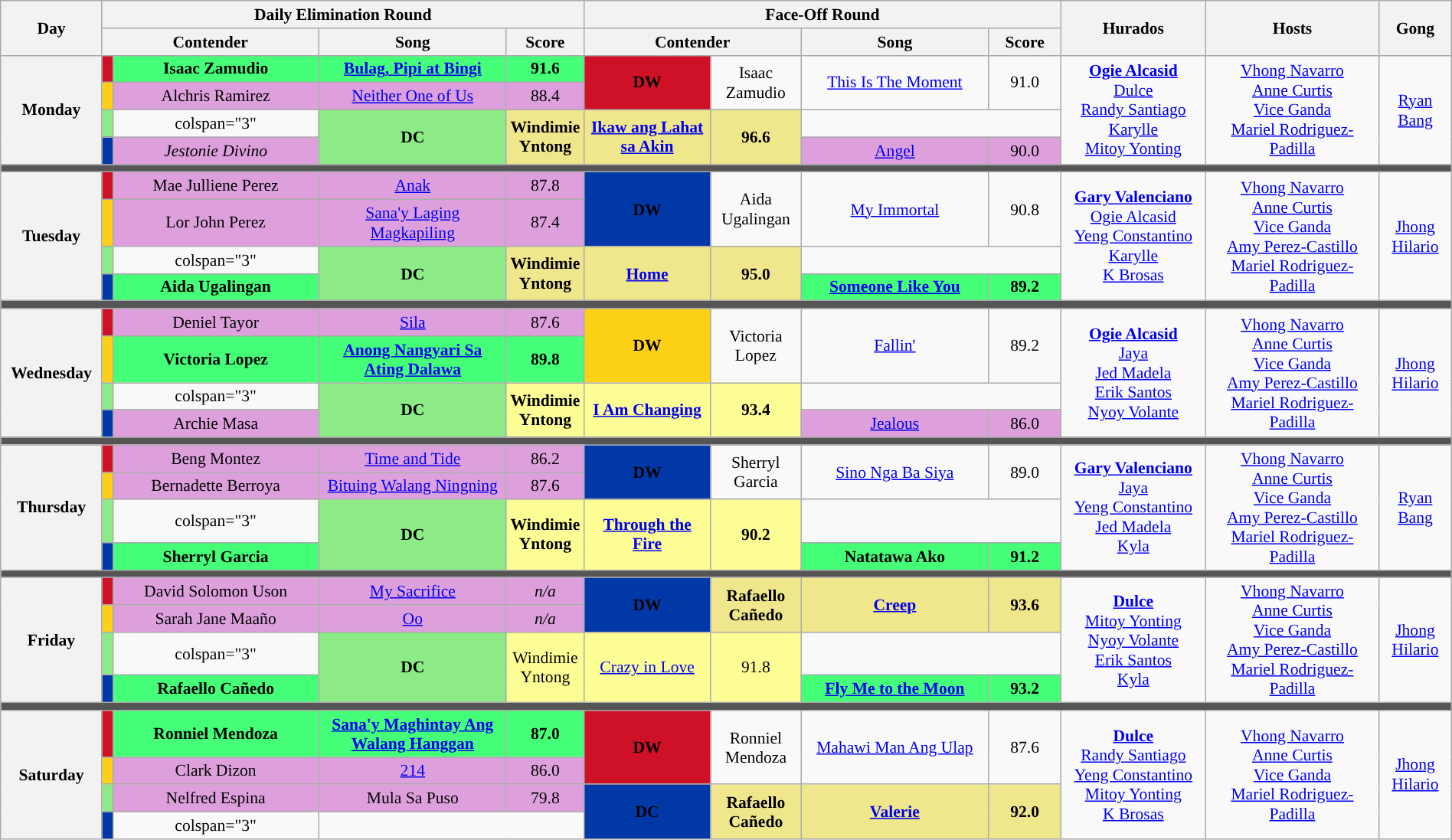<table class="wikitable mw-collapsible mw-collapsed" style="text-align:center; font-size:90%; width:100%;">
<tr>
<th rowspan="2" width="07%">Day</th>
<th colspan="4">Daily Elimination Round</th>
<th colspan="4">Face-Off Round</th>
<th rowspan="2" width="10%">Hurados</th>
<th rowspan="2" width="12%">Hosts</th>
<th rowspan="2" width="05%">Gong</th>
</tr>
<tr>
<th width="15%"  colspan=2>Contender</th>
<th width="13%">Song</th>
<th width="05%">Score</th>
<th width="15%"  colspan=2>Contender</th>
<th width="13%">Song</th>
<th width="05%">Score</th>
</tr>
<tr>
<th rowspan="4">Monday<br><small></small></th>
<th style="background-color:#CE1126;"></th>
<td style="background:#44ff77;"><strong>Isaac Zamudio</strong></td>
<td style="background:#44ff77;"><strong><a href='#'>Bulag, Pipi at Bingi</a></strong></td>
<td style="background:#44ff77;"><strong>91.6</strong></td>
<th rowspan="2" style="background-color:#CE1126;">DW</th>
<td rowspan="2">Isaac Zamudio</td>
<td rowspan="2"><a href='#'>This Is The Moment</a></td>
<td rowspan="2">91.0</td>
<td rowspan="4"><strong><a href='#'>Ogie Alcasid</a></strong><br><a href='#'>Dulce</a><br><a href='#'>Randy Santiago</a><br><a href='#'>Karylle</a><br><a href='#'>Mitoy Yonting</a></td>
<td rowspan="4"><a href='#'>Vhong Navarro</a><br><a href='#'>Anne Curtis</a><br><a href='#'>Vice Ganda</a><br><a href='#'>Mariel Rodriguez-Padilla</a></td>
<td rowspan="4"><a href='#'>Ryan Bang</a></td>
</tr>
<tr>
<th style="background-color:#FCD116;"></th>
<td style="background:Plum;">Alchris Ramirez</td>
<td style="background:Plum;"><a href='#'>Neither One of Us</a></td>
<td style="background:Plum;">88.4</td>
</tr>
<tr>
<th style="background-color:#8deb87;"></th>
<td>colspan="3" </td>
<th rowspan="2" style="background-color:#8deb87;">DC</th>
<th rowspan="2" style="background:Khaki;"><strong>Windimie Yntong</strong></th>
<td rowspan="2" style="background:Khaki;"><strong><a href='#'>Ikaw ang Lahat sa Akin</a></strong></td>
<td rowspan="2" style="background:Khaki;"><strong>96.6</strong></td>
</tr>
<tr>
<th style="background-color:#0038A8;"></th>
<td style="background:Plum;"><em>Jestonie Divino</em></td>
<td style="background:Plum;"><a href='#'>Angel</a></td>
<td style="background:Plum;">90.0</td>
</tr>
<tr>
<th colspan="12" style="background:#555;"></th>
</tr>
<tr>
<th rowspan="4">Tuesday<br><small></small></th>
<th style="background-color:#CE1126;"></th>
<td style="background:Plum;">Mae Julliene Perez</td>
<td style="background:Plum;"><a href='#'>Anak</a></td>
<td style="background:Plum;">87.8</td>
<th rowspan="2" style="background-color:#0038A8;">DW</th>
<td rowspan="2">Aida Ugalingan</td>
<td rowspan="2"><a href='#'>My Immortal</a></td>
<td rowspan="2">90.8</td>
<td rowspan="4"><strong><a href='#'>Gary Valenciano</a></strong><br><a href='#'>Ogie Alcasid</a><br><a href='#'>Yeng Constantino</a><br><a href='#'>Karylle</a><br><a href='#'>K Brosas</a></td>
<td rowspan="4"><a href='#'>Vhong Navarro</a><br><a href='#'>Anne Curtis</a><br><a href='#'>Vice Ganda</a><br><a href='#'>Amy Perez-Castillo</a><br><a href='#'>Mariel Rodriguez-Padilla</a></td>
<td rowspan="4"><a href='#'>Jhong Hilario</a></td>
</tr>
<tr>
<th style="background-color:#FCD116;"></th>
<td style="background:Plum;">Lor John Perez</td>
<td style="background:Plum;"><a href='#'>Sana'y Laging Magkapiling</a></td>
<td style="background:Plum;">87.4</td>
</tr>
<tr>
<th style="background-color:#8deb87;"></th>
<td>colspan="3" </td>
<th rowspan="2" style="background-color:#8deb87;">DC</th>
<td rowspan="2" style="background:Khaki"><strong>Windimie Yntong</strong></td>
<td rowspan="2" style="background:Khaki"><strong><a href='#'>Home</a></strong></td>
<td rowspan="2" style="background:Khaki"><strong>95.0</strong></td>
</tr>
<tr>
<th style="background-color:#0038A8;"></th>
<td style="background:#44ff77;"><strong>Aida Ugalingan</strong></td>
<td style="background:#44ff77;"><strong><a href='#'>Someone Like You</a></strong></td>
<td style="background:#44ff77;"><strong>89.2</strong></td>
</tr>
<tr>
<th colspan="12" style="background:#555;"></th>
</tr>
<tr>
<th rowspan="4">Wednesday<br><small></small></th>
<th style="background-color:#CE1126;"></th>
<td style="background:Plum;">Deniel Tayor</td>
<td style="background:Plum;"><a href='#'>Sila</a></td>
<td style="background:Plum;">87.6</td>
<th rowspan="2" style="background-color:#FCD116;">DW</th>
<td rowspan="2">Victoria Lopez</td>
<td rowspan="2"><a href='#'>Fallin'</a></td>
<td rowspan="2">89.2</td>
<td rowspan="4"><strong><a href='#'>Ogie Alcasid</a></strong><br><a href='#'>Jaya</a><br><a href='#'>Jed Madela</a><br><a href='#'>Erik Santos</a><br><a href='#'>Nyoy Volante</a></td>
<td rowspan="4"><a href='#'>Vhong Navarro</a><br><a href='#'>Anne Curtis</a><br><a href='#'>Vice Ganda</a><br><a href='#'>Amy Perez-Castillo</a><br><a href='#'>Mariel Rodriguez-Padilla</a></td>
<td rowspan="4"><a href='#'>Jhong Hilario</a></td>
</tr>
<tr>
<th style="background-color:#FCD116;"></th>
<td style="background:#44ff77;"><strong>Victoria Lopez</strong></td>
<td style="background:#44ff77;"><strong><a href='#'>Anong Nangyari Sa Ating Dalawa</a></strong></td>
<td style="background:#44ff77;"><strong>89.8</strong></td>
</tr>
<tr>
<th style="background-color:#8deb87;"></th>
<td>colspan="3" </td>
<th rowspan="2" style="background-color:#8deb87;">DC</th>
<td rowspan="2" style="background:#FDFD96"><strong>Windimie Yntong</strong></td>
<td rowspan="2" style="background:#FDFD96"><strong><a href='#'>I Am Changing</a></strong></td>
<td rowspan="2" style="background:#FDFD96"><strong>93.4</strong></td>
</tr>
<tr>
<th style="background-color:#0038A8;"></th>
<td style="background:Plum;">Archie Masa</td>
<td style="background:Plum;"><a href='#'>Jealous</a></td>
<td style="background:Plum;">86.0</td>
</tr>
<tr>
<th colspan="12" style="background:#555;"></th>
</tr>
<tr>
<th rowspan="4">Thursday<br><small></small></th>
<th style="background-color:#CE1126;"></th>
<td style="background:Plum;">Beng Montez</td>
<td style="background:Plum;"><a href='#'>Time and Tide</a></td>
<td style="background:Plum;">86.2</td>
<th rowspan="2" style="background-color:#0038A8;">DW</th>
<td rowspan="2">Sherryl Garcia</td>
<td rowspan="2"><a href='#'>Sino Nga Ba Siya</a></td>
<td rowspan="2">89.0</td>
<td rowspan="4"><strong><a href='#'>Gary Valenciano</a></strong><br><a href='#'>Jaya</a><br><a href='#'>Yeng Constantino</a><br><a href='#'>Jed Madela</a><br><a href='#'>Kyla</a></td>
<td rowspan="4"><a href='#'>Vhong Navarro</a><br><a href='#'>Anne Curtis</a><br><a href='#'>Vice Ganda</a><br><a href='#'>Amy Perez-Castillo</a><br><a href='#'>Mariel Rodriguez-Padilla</a></td>
<td rowspan="4"><a href='#'>Ryan Bang</a></td>
</tr>
<tr>
<th style="background-color:#FCD116;"></th>
<td style="background:Plum;">Bernadette Berroya</td>
<td style="background:Plum;"><a href='#'>Bituing Walang Ningning</a></td>
<td style="background:Plum;">87.6</td>
</tr>
<tr>
<th style="background-color:#8deb87;"></th>
<td>colspan="3" </td>
<th rowspan="2" style="background-color:#8deb87;">DC</th>
<td rowspan="2" style="background:#FDFD96"><strong>Windimie Yntong</strong></td>
<td rowspan="2" style="background:#FDFD96"><strong><a href='#'>Through the Fire</a></strong></td>
<td rowspan="2" style="background:#FDFD96"><strong>90.2</strong></td>
</tr>
<tr>
<th style="background-color:#0038A8;"></th>
<td style="background:#44ff77;"><strong>Sherryl Garcia</strong></td>
<td style="background:#44ff77;"><strong>Natatawa Ako</strong></td>
<td style="background:#44ff77;"><strong>91.2</strong></td>
</tr>
<tr>
<th colspan="12" style="background:#555;"></th>
</tr>
<tr>
<th rowspan="4">Friday<br><small></small></th>
<th style="background-color:#CE1126;"></th>
<td style="background:Plum;">David Solomon Uson</td>
<td style="background:Plum;"><a href='#'>My Sacrifice</a></td>
<td style="background:Plum;"><em>n/a</em></td>
<th rowspan="2" style="background-color:#0038A8;">DW</th>
<td rowspan="2" style="background:Khaki"><strong>Rafaello Cañedo</strong></td>
<td rowspan="2" style="background:Khaki"><strong><a href='#'>Creep</a></strong></td>
<td rowspan="2" style="background:Khaki"><strong>93.6</strong></td>
<td rowspan="4"><strong><a href='#'>Dulce</a></strong><br><a href='#'>Mitoy Yonting</a><br><a href='#'>Nyoy Volante</a><br><a href='#'>Erik Santos</a><br><a href='#'>Kyla</a></td>
<td rowspan="4"><a href='#'>Vhong Navarro</a><br><a href='#'>Anne Curtis</a><br><a href='#'>Vice Ganda</a><br><a href='#'>Amy Perez-Castillo</a><br><a href='#'>Mariel Rodriguez-Padilla</a></td>
<td rowspan="4"><a href='#'>Jhong Hilario</a></td>
</tr>
<tr>
<th style="background-color:#FCD116;"></th>
<td style="background:Plum;">Sarah Jane Maaño</td>
<td style="background:Plum;"><a href='#'>Oo</a></td>
<td style="background:Plum;"><em>n/a</em></td>
</tr>
<tr>
<th style="background-color:#8deb87;"></th>
<td>colspan="3" </td>
<th rowspan="2" style="background-color:#8deb87;">DC</th>
<td rowspan="2" style="background-color:#FDFD96;">Windimie Yntong</td>
<td rowspan="2" style="background-color:#FDFD96;"><a href='#'>Crazy in Love</a></td>
<td rowspan="2" style="background-color:#FDFD96;">91.8</td>
</tr>
<tr>
<th style="background-color:#0038A8;"></th>
<td style="background:#44ff77;"><strong>Rafaello Cañedo</strong></td>
<td style="background:#44ff77;"><strong><a href='#'>Fly Me to the Moon</a></strong></td>
<td style="background:#44ff77;"><strong>93.2</strong></td>
</tr>
<tr>
<th colspan="12" style="background:#555;"></th>
</tr>
<tr>
<th rowspan="4">Saturday<br><small></small></th>
<th style="background-color:#CE1126;"></th>
<td style="background:#44ff77;"><strong>Ronniel Mendoza</strong></td>
<td style="background:#44ff77;"><strong><a href='#'>Sana'y Maghintay Ang Walang Hanggan</a></strong></td>
<td style="background:#44ff77;"><strong>87.0</strong></td>
<th rowspan="2" style="background-color:#CE1126;">DW</th>
<td rowspan="2">Ronniel Mendoza</td>
<td rowspan="2"><a href='#'>Mahawi Man Ang Ulap</a></td>
<td rowspan="2">87.6</td>
<td rowspan="4"><strong><a href='#'>Dulce</a></strong><br><a href='#'>Randy Santiago</a><br><a href='#'>Yeng Constantino</a><br><a href='#'>Mitoy Yonting</a><br><a href='#'>K Brosas</a></td>
<td rowspan="4"><a href='#'>Vhong Navarro</a><br><a href='#'>Anne Curtis</a><br><a href='#'>Vice Ganda</a><br><a href='#'>Mariel Rodriguez-Padilla</a></td>
<td rowspan="4"><a href='#'>Jhong Hilario</a></td>
</tr>
<tr>
<th style="background-color:#FCD116;"></th>
<td style="background:Plum;">Clark Dizon</td>
<td style="background:Plum;"><a href='#'>214</a></td>
<td style="background:Plum;">86.0</td>
</tr>
<tr>
<th style="background-color:#8deb87;"></th>
<td style="background:Plum;">Nelfred Espina</td>
<td style="background:Plum;">Mula Sa Puso</td>
<td style="background:Plum;">79.8</td>
<th rowspan="2" style="background-color:#0038A8;">DC</th>
<td rowspan="2" style="background:Khaki"><strong>Rafaello Cañedo</strong></td>
<td rowspan="2" style="background:Khaki"><strong><a href='#'>Valerie</a></strong></td>
<td rowspan="2" style="background:Khaki"><strong>92.0</strong></td>
</tr>
<tr>
<th style="background-color:#0038A8;"></th>
<td>colspan="3" </td>
</tr>
</table>
